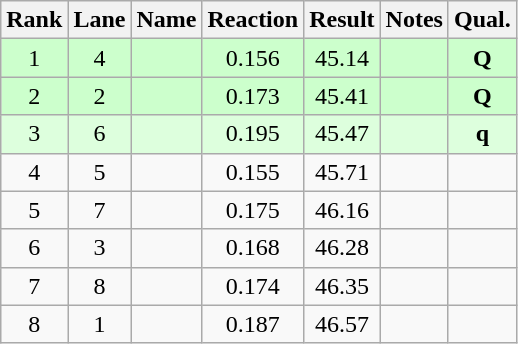<table class="wikitable sortable" style="text-align:center">
<tr>
<th>Rank</th>
<th>Lane</th>
<th>Name</th>
<th>Reaction</th>
<th>Result</th>
<th>Notes</th>
<th>Qual.</th>
</tr>
<tr style="background:#cfc;">
<td>1</td>
<td>4</td>
<td align="left"></td>
<td>0.156</td>
<td>45.14</td>
<td></td>
<td><strong>Q</strong></td>
</tr>
<tr style="background:#cfc;">
<td>2</td>
<td>2</td>
<td align="left"></td>
<td>0.173</td>
<td>45.41</td>
<td></td>
<td><strong>Q</strong></td>
</tr>
<tr style="background:#dfd;">
<td>3</td>
<td>6</td>
<td align="left"></td>
<td>0.195</td>
<td>45.47</td>
<td></td>
<td><strong>q</strong></td>
</tr>
<tr>
<td>4</td>
<td>5</td>
<td align="left"></td>
<td>0.155</td>
<td>45.71</td>
<td></td>
<td></td>
</tr>
<tr>
<td>5</td>
<td>7</td>
<td align="left"></td>
<td>0.175</td>
<td>46.16</td>
<td></td>
<td></td>
</tr>
<tr>
<td>6</td>
<td>3</td>
<td align="left"></td>
<td>0.168</td>
<td>46.28</td>
<td></td>
<td></td>
</tr>
<tr>
<td>7</td>
<td>8</td>
<td align="left"></td>
<td>0.174</td>
<td>46.35</td>
<td></td>
<td></td>
</tr>
<tr>
<td>8</td>
<td>1</td>
<td align="left"></td>
<td>0.187</td>
<td>46.57</td>
<td></td>
<td></td>
</tr>
</table>
